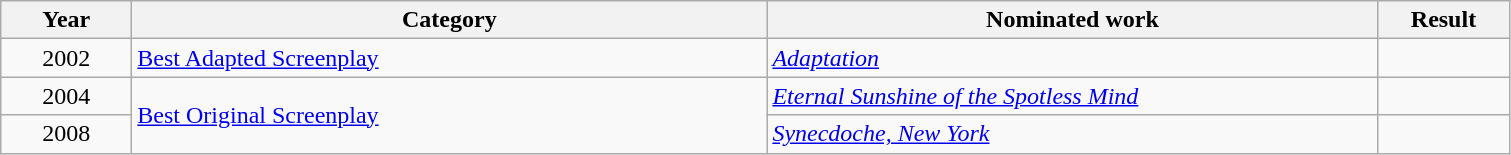<table class=wikitable>
<tr>
<th scope="col" style="width:5em;">Year</th>
<th scope="col" style="width:26em;">Category</th>
<th scope="col" style="width:25em;">Nominated work</th>
<th scope="col" style="width:5em;">Result</th>
</tr>
<tr>
<td style="text-align:center;">2002</td>
<td><a href='#'>Best Adapted Screenplay</a></td>
<td><em><a href='#'>Adaptation</a></em></td>
<td></td>
</tr>
<tr>
<td style="text-align:center;">2004</td>
<td rowspan=2><a href='#'>Best Original Screenplay</a></td>
<td><em><a href='#'>Eternal Sunshine of the Spotless Mind</a></em></td>
<td></td>
</tr>
<tr>
<td style="text-align:center;">2008</td>
<td><em><a href='#'>Synecdoche, New York</a></em></td>
<td></td>
</tr>
</table>
